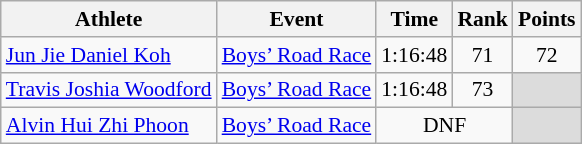<table class="wikitable" border="1" style="font-size:90%">
<tr>
<th>Athlete</th>
<th>Event</th>
<th>Time</th>
<th>Rank</th>
<th>Points</th>
</tr>
<tr>
<td><a href='#'>Jun Jie Daniel Koh</a></td>
<td><a href='#'>Boys’ Road Race</a></td>
<td align=center>1:16:48</td>
<td align=center>71</td>
<td align=center>72</td>
</tr>
<tr>
<td><a href='#'>Travis Joshia Woodford</a></td>
<td><a href='#'>Boys’ Road Race</a></td>
<td align=center>1:16:48</td>
<td align=center>73</td>
<td bgcolor=#DCDCDC></td>
</tr>
<tr>
<td><a href='#'>Alvin Hui Zhi Phoon</a></td>
<td><a href='#'>Boys’ Road Race</a></td>
<td align=center colspan=2>DNF</td>
<td bgcolor=#DCDCDC></td>
</tr>
</table>
